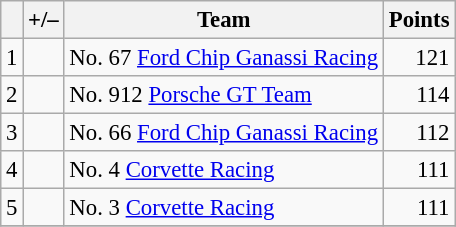<table class="wikitable" style="font-size: 95%;">
<tr>
<th scope="col"></th>
<th scope="col">+/–</th>
<th scope="col">Team</th>
<th scope="col">Points</th>
</tr>
<tr>
<td align=center>1</td>
<td align="left"></td>
<td> No. 67 <a href='#'>Ford Chip Ganassi Racing</a></td>
<td align=right>121</td>
</tr>
<tr>
<td align=center>2</td>
<td align="left"></td>
<td> No. 912 <a href='#'>Porsche GT Team</a></td>
<td align=right>114</td>
</tr>
<tr>
<td align=center>3</td>
<td align="left"></td>
<td> No. 66 <a href='#'>Ford Chip Ganassi Racing</a></td>
<td align=right>112</td>
</tr>
<tr>
<td align=center>4</td>
<td align="left"></td>
<td> No. 4 <a href='#'>Corvette Racing</a></td>
<td align=right>111</td>
</tr>
<tr>
<td align=center>5</td>
<td align="left"></td>
<td> No. 3 <a href='#'>Corvette Racing</a></td>
<td align=right>111</td>
</tr>
<tr>
</tr>
</table>
